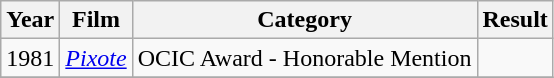<table class="wikitable">
<tr>
<th>Year</th>
<th>Film</th>
<th>Category</th>
<th>Result</th>
</tr>
<tr>
<td>1981</td>
<td><em><a href='#'>Pixote</a></em></td>
<td>OCIC Award - Honorable Mention</td>
<td></td>
</tr>
<tr>
</tr>
</table>
